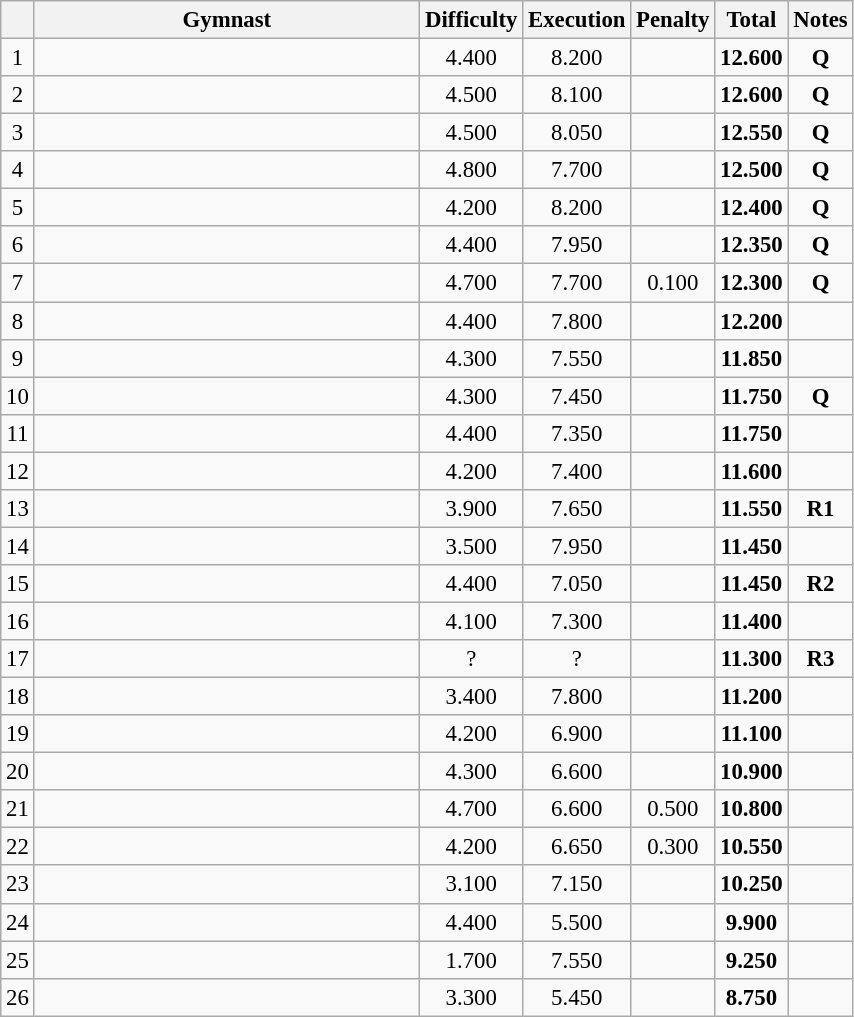<table class="wikitable sortable" style="text-align:center; font-size:95%">
<tr>
<th></th>
<th width="250">Gymnast</th>
<th>Difficulty</th>
<th>Execution</th>
<th>Penalty</th>
<th>Total</th>
<th>Notes</th>
</tr>
<tr>
<td>1</td>
<td align="left"></td>
<td>4.400</td>
<td>8.200</td>
<td></td>
<td><strong>12.600</strong></td>
<td><strong>Q</strong></td>
</tr>
<tr>
<td>2</td>
<td align="left"></td>
<td>4.500</td>
<td>8.100</td>
<td></td>
<td><strong>12.600</strong></td>
<td><strong>Q</strong></td>
</tr>
<tr>
<td>3</td>
<td align="left"></td>
<td>4.500</td>
<td>8.050</td>
<td></td>
<td><strong>12.550</strong></td>
<td><strong>Q</strong></td>
</tr>
<tr>
<td>4</td>
<td align="left"></td>
<td>4.800</td>
<td>7.700</td>
<td></td>
<td><strong>12.500</strong></td>
<td><strong>Q</strong></td>
</tr>
<tr>
<td>5</td>
<td align="left"></td>
<td>4.200</td>
<td>8.200</td>
<td></td>
<td><strong>12.400</strong></td>
<td><strong>Q</strong></td>
</tr>
<tr>
<td>6</td>
<td align="left"></td>
<td>4.400</td>
<td>7.950</td>
<td></td>
<td><strong>12.350</strong></td>
<td><strong>Q</strong></td>
</tr>
<tr>
<td>7</td>
<td align="left"></td>
<td>4.700</td>
<td>7.700</td>
<td>0.100</td>
<td><strong>12.300</strong></td>
<td><strong>Q</strong></td>
</tr>
<tr>
<td>8</td>
<td align="left"></td>
<td>4.400</td>
<td>7.800</td>
<td></td>
<td><strong>12.200</strong></td>
<td></td>
</tr>
<tr>
<td>9</td>
<td align="left"></td>
<td>4.300</td>
<td>7.550</td>
<td></td>
<td><strong>11.850</strong></td>
<td></td>
</tr>
<tr>
<td>10</td>
<td align="left"></td>
<td>4.300</td>
<td>7.450</td>
<td></td>
<td><strong>11.750</strong></td>
<td><strong>Q</strong></td>
</tr>
<tr>
<td>11</td>
<td align="left"></td>
<td>4.400</td>
<td>7.350</td>
<td></td>
<td><strong>11.750</strong></td>
<td></td>
</tr>
<tr>
<td>12</td>
<td align="left"></td>
<td>4.200</td>
<td>7.400</td>
<td></td>
<td><strong>11.600</strong></td>
<td></td>
</tr>
<tr>
<td>13</td>
<td align="left"></td>
<td>3.900</td>
<td>7.650</td>
<td></td>
<td><strong>11.550</strong></td>
<td><strong>R1</strong></td>
</tr>
<tr>
<td>14</td>
<td align="left"></td>
<td>3.500</td>
<td>7.950</td>
<td></td>
<td><strong>11.450</strong></td>
<td></td>
</tr>
<tr>
<td>15</td>
<td align="left"></td>
<td>4.400</td>
<td>7.050</td>
<td></td>
<td><strong>11.450</strong></td>
<td><strong>R2</strong></td>
</tr>
<tr>
<td>16</td>
<td align="left"></td>
<td>4.100</td>
<td>7.300</td>
<td></td>
<td><strong>11.400</strong></td>
<td></td>
</tr>
<tr>
<td>17</td>
<td align="left"></td>
<td>?</td>
<td>?</td>
<td></td>
<td><strong>11.300</strong></td>
<td><strong>R3</strong></td>
</tr>
<tr>
<td>18</td>
<td align="left"></td>
<td>3.400</td>
<td>7.800</td>
<td></td>
<td><strong>11.200</strong></td>
<td></td>
</tr>
<tr>
<td>19</td>
<td align="left"></td>
<td>4.200</td>
<td>6.900</td>
<td></td>
<td><strong>11.100</strong></td>
<td></td>
</tr>
<tr>
<td>20</td>
<td align="left"></td>
<td>4.300</td>
<td>6.600</td>
<td></td>
<td><strong>10.900</strong></td>
<td></td>
</tr>
<tr>
<td>21</td>
<td align="left"></td>
<td>4.700</td>
<td>6.600</td>
<td>0.500</td>
<td><strong>10.800</strong></td>
<td></td>
</tr>
<tr>
<td>22</td>
<td align="left"></td>
<td>4.200</td>
<td>6.650</td>
<td>0.300</td>
<td><strong>10.550</strong></td>
<td></td>
</tr>
<tr>
<td>23</td>
<td align="left"></td>
<td>3.100</td>
<td>7.150</td>
<td></td>
<td><strong>10.250</strong></td>
<td></td>
</tr>
<tr>
<td>24</td>
<td align="left"></td>
<td>4.400</td>
<td>5.500</td>
<td></td>
<td><strong>9.900</strong></td>
<td></td>
</tr>
<tr>
<td>25</td>
<td align="left"></td>
<td>1.700</td>
<td>7.550</td>
<td></td>
<td><strong>9.250</strong></td>
<td></td>
</tr>
<tr>
<td>26</td>
<td align="left"></td>
<td>3.300</td>
<td>5.450</td>
<td></td>
<td><strong>8.750</strong></td>
<td></td>
</tr>
</table>
